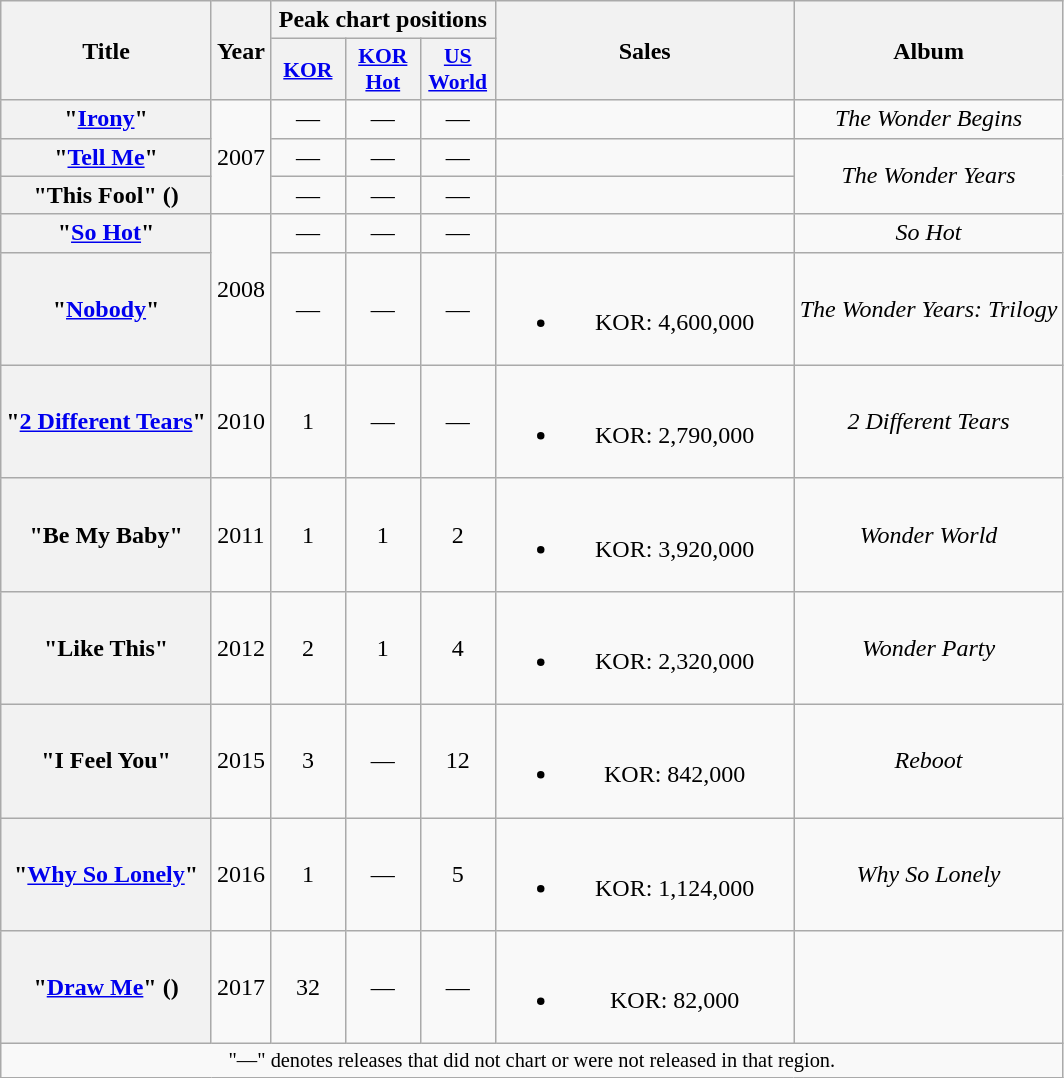<table class="wikitable plainrowheaders" style="text-align:center;">
<tr>
<th scope="col" rowspan="2">Title</th>
<th scope="col" rowspan="2">Year</th>
<th scope="col" colspan="3">Peak chart positions</th>
<th scope="col" rowspan="2" style="width:12em;">Sales</th>
<th scope="col" rowspan="2">Album</th>
</tr>
<tr>
<th scope="col" style="width:3em;font-size:90%"><a href='#'>KOR</a><br></th>
<th scope="col" style="width:3em;font-size:90%"><a href='#'>KOR<br>Hot</a><br></th>
<th scope="col" style="width:3em;font-size:90%"><a href='#'>US<br>World</a><br></th>
</tr>
<tr>
<th scope="row">"<a href='#'>Irony</a>"</th>
<td rowspan="3">2007</td>
<td>—</td>
<td>—</td>
<td>—</td>
<td></td>
<td><em>The Wonder Begins</em></td>
</tr>
<tr>
<th scope="row">"<a href='#'>Tell Me</a>"</th>
<td>—</td>
<td>—</td>
<td>—</td>
<td></td>
<td rowspan="2"><em>The Wonder Years</em></td>
</tr>
<tr>
<th scope="row">"This Fool" ()</th>
<td>—</td>
<td>—</td>
<td>—</td>
<td></td>
</tr>
<tr>
<th scope="row">"<a href='#'>So Hot</a>"</th>
<td rowspan="2">2008</td>
<td>—</td>
<td>—</td>
<td>—</td>
<td></td>
<td><em>So Hot</em></td>
</tr>
<tr>
<th scope="row">"<a href='#'>Nobody</a>"</th>
<td>—</td>
<td>—</td>
<td>—</td>
<td><br><ul><li>KOR: 4,600,000</li></ul></td>
<td><em>The Wonder Years: Trilogy</em></td>
</tr>
<tr>
<th scope="row">"<a href='#'>2 Different Tears</a>"</th>
<td>2010</td>
<td>1</td>
<td>—</td>
<td>—</td>
<td><br><ul><li>KOR: 2,790,000</li></ul></td>
<td><em>2 Different Tears</em></td>
</tr>
<tr>
<th scope="row">"Be My Baby"</th>
<td>2011</td>
<td>1</td>
<td>1</td>
<td>2</td>
<td><br><ul><li>KOR: 3,920,000</li></ul></td>
<td><em>Wonder World</em></td>
</tr>
<tr>
<th scope="row">"Like This"</th>
<td>2012</td>
<td>2</td>
<td>1</td>
<td>4</td>
<td><br><ul><li>KOR: 2,320,000</li></ul></td>
<td><em>Wonder Party</em></td>
</tr>
<tr>
<th scope="row">"I Feel You"</th>
<td>2015</td>
<td>3</td>
<td>—</td>
<td>12</td>
<td><br><ul><li>KOR: 842,000</li></ul></td>
<td><em>Reboot</em></td>
</tr>
<tr>
<th scope="row">"<a href='#'>Why So Lonely</a>"</th>
<td>2016</td>
<td>1</td>
<td>—</td>
<td>5</td>
<td><br><ul><li>KOR: 1,124,000</li></ul></td>
<td><em>Why So Lonely</em></td>
</tr>
<tr>
<th scope="row">"<a href='#'>Draw Me</a>" ()</th>
<td>2017</td>
<td>32</td>
<td>—</td>
<td>—</td>
<td><br><ul><li>KOR: 82,000</li></ul></td>
<td></td>
</tr>
<tr>
<td colspan="9" style="font-size: 85%">"—" denotes releases that did not chart or were not released in that region.</td>
</tr>
</table>
